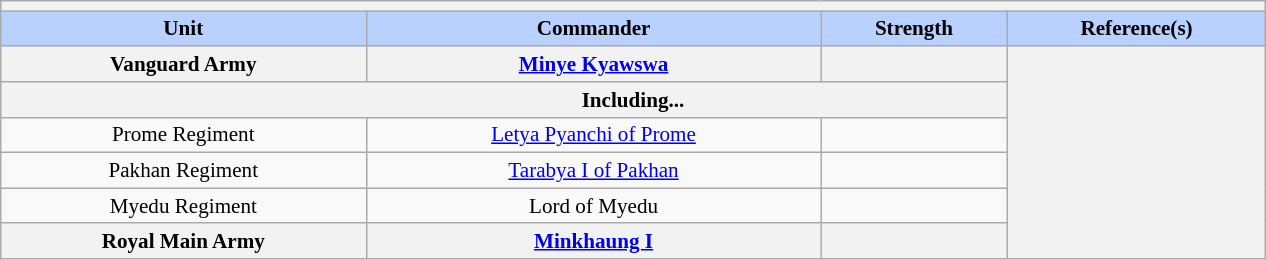<table class="wikitable collapsible" style="min-width:60em; margin:0.3em auto; font-size:88%;">
<tr>
<th colspan=5></th>
</tr>
<tr>
<th style="background-color:#B9D1FF">Unit</th>
<th style="background-color:#B9D1FF">Commander</th>
<th style="background-color:#B9D1FF">Strength</th>
<th style="background-color:#B9D1FF">Reference(s)</th>
</tr>
<tr>
<th colspan="1">Vanguard Army</th>
<th colspan="1"><a href='#'>Minye Kyawswa</a></th>
<th colspan="1"></th>
<th rowspan="6"></th>
</tr>
<tr>
<th colspan="4">Including...</th>
</tr>
<tr>
<td align="center">Prome Regiment</td>
<td align="center"><a href='#'>Letya Pyanchi of Prome</a></td>
<td align="center"></td>
</tr>
<tr>
<td align="center">Pakhan Regiment</td>
<td align="center"><a href='#'>Tarabya I of Pakhan</a></td>
<td align="center"></td>
</tr>
<tr>
<td align="center">Myedu Regiment</td>
<td align="center">Lord of Myedu</td>
<td align="center"></td>
</tr>
<tr>
<th colspan="1">Royal Main Army</th>
<th colspan="1"><a href='#'>Minkhaung I</a></th>
<th colspan="1"></th>
</tr>
</table>
